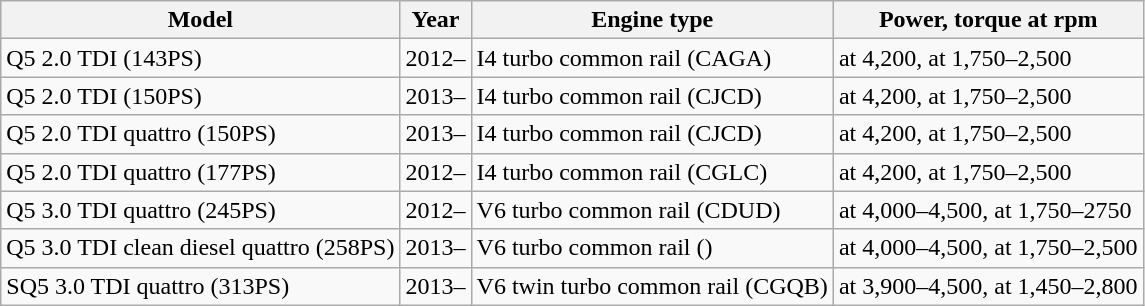<table class="wikitable sortable collapsible">
<tr>
<th>Model</th>
<th>Year</th>
<th>Engine type</th>
<th>Power, torque at rpm</th>
</tr>
<tr>
<td>Q5 2.0 TDI (143PS)</td>
<td>2012–</td>
<td> I4 turbo common rail (CAGA)</td>
<td> at 4,200,  at 1,750–2,500</td>
</tr>
<tr>
<td>Q5 2.0 TDI (150PS)</td>
<td>2013–</td>
<td> I4 turbo common rail (CJCD)</td>
<td> at 4,200,  at 1,750–2,500</td>
</tr>
<tr>
<td>Q5 2.0 TDI quattro (150PS)</td>
<td>2013–</td>
<td> I4 turbo common rail (CJCD)</td>
<td> at 4,200,  at 1,750–2,500</td>
</tr>
<tr>
<td>Q5 2.0 TDI quattro (177PS)</td>
<td>2012–</td>
<td> I4 turbo common rail (CGLC)</td>
<td> at 4,200,  at 1,750–2,500</td>
</tr>
<tr>
<td>Q5 3.0 TDI quattro (245PS)</td>
<td>2012–</td>
<td> V6 turbo common rail (CDUD)</td>
<td> at 4,000–4,500,  at 1,750–2750</td>
</tr>
<tr>
<td>Q5 3.0 TDI clean diesel quattro (258PS)</td>
<td>2013–</td>
<td> V6 turbo common rail ()</td>
<td> at 4,000–4,500,  at 1,750–2,500</td>
</tr>
<tr>
<td>SQ5 3.0 TDI quattro (313PS)</td>
<td>2013–</td>
<td> V6 twin turbo common rail (CGQB)</td>
<td> at 3,900–4,500,  at 1,450–2,800</td>
</tr>
</table>
